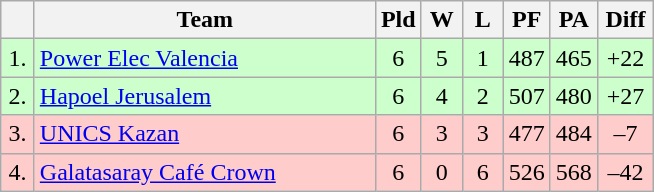<table class="wikitable" style="text-align:center">
<tr>
<th width=15></th>
<th width=220>Team</th>
<th width=20>Pld</th>
<th width=20>W</th>
<th width=20>L</th>
<th width=20>PF</th>
<th width=20>PA</th>
<th width=30>Diff</th>
</tr>
<tr style="background: #ccffcc;">
<td>1.</td>
<td align=left> <a href='#'>Power Elec Valencia</a></td>
<td>6</td>
<td>5</td>
<td>1</td>
<td>487</td>
<td>465</td>
<td>+22</td>
</tr>
<tr style="background: #ccffcc;">
<td>2.</td>
<td align=left> <a href='#'>Hapoel Jerusalem</a></td>
<td>6</td>
<td>4</td>
<td>2</td>
<td>507</td>
<td>480</td>
<td>+27</td>
</tr>
<tr style="background: #ffcccc;">
<td>3.</td>
<td align=left> <a href='#'>UNICS Kazan</a></td>
<td>6</td>
<td>3</td>
<td>3</td>
<td>477</td>
<td>484</td>
<td>–7</td>
</tr>
<tr style="background: #ffcccc;">
<td>4.</td>
<td align=left> <a href='#'>Galatasaray Café Crown</a></td>
<td>6</td>
<td>0</td>
<td>6</td>
<td>526</td>
<td>568</td>
<td>–42</td>
</tr>
</table>
